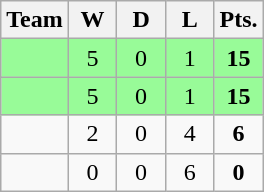<table class="wikitable" align="center"|>
<tr>
<th>Team</th>
<th width=25px>W</th>
<th width=25px>D</th>
<th width=25px>L</th>
<th width=25px>Pts.</th>
</tr>
<tr align="center" bgcolor="#98fb98">
<td align="left"></td>
<td>5</td>
<td>0</td>
<td>1</td>
<td><strong>15</strong></td>
</tr>
<tr align="center" bgcolor="#98fb98">
<td align="left"></td>
<td>5</td>
<td>0</td>
<td>1</td>
<td><strong>15</strong></td>
</tr>
<tr align="center">
<td align="left"></td>
<td>2</td>
<td>0</td>
<td>4</td>
<td><strong>6</strong></td>
</tr>
<tr align="center">
<td align="left"></td>
<td>0</td>
<td>0</td>
<td>6</td>
<td><strong>0</strong></td>
</tr>
</table>
